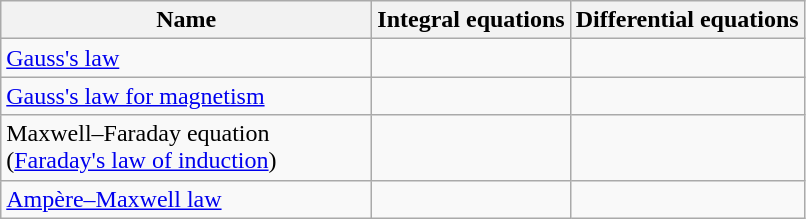<table class="wikitable">
<tr>
<th scope="col" style="width: 15em;">Name</th>
<th scope="col">Integral equations</th>
<th scope="col">Differential equations</th>
</tr>
<tr>
<td><a href='#'>Gauss's law</a></td>
<td></td>
<td></td>
</tr>
<tr>
<td><a href='#'>Gauss's law for magnetism</a></td>
<td></td>
<td></td>
</tr>
<tr>
<td>Maxwell–Faraday equation (<a href='#'>Faraday's law of induction</a>)</td>
<td></td>
<td></td>
</tr>
<tr>
<td><a href='#'>Ampère–Maxwell law</a></td>
<td></td>
<td></td>
</tr>
</table>
